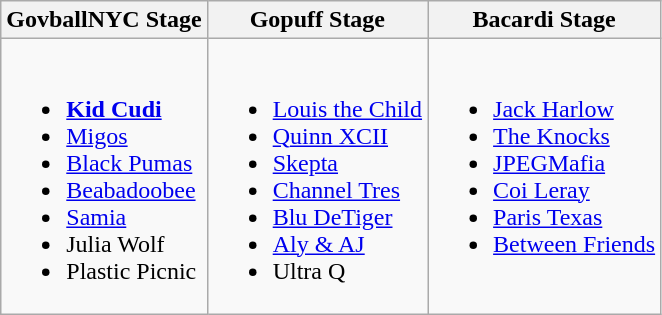<table class="wikitable">
<tr>
<th>GovballNYC Stage</th>
<th>Gopuff Stage</th>
<th>Bacardi Stage</th>
</tr>
<tr valign="top">
<td><br><ul><li><strong><a href='#'>Kid Cudi</a></strong></li><li><a href='#'>Migos</a></li><li><a href='#'>Black Pumas</a></li><li><a href='#'>Beabadoobee</a></li><li><a href='#'>Samia</a></li><li>Julia Wolf</li><li>Plastic Picnic</li></ul></td>
<td><br><ul><li><a href='#'>Louis the Child</a></li><li><a href='#'>Quinn XCII</a></li><li><a href='#'>Skepta</a></li><li><a href='#'>Channel Tres</a></li><li><a href='#'>Blu DeTiger</a></li><li><a href='#'>Aly & AJ</a></li><li>Ultra Q</li></ul></td>
<td><br><ul><li><a href='#'>Jack Harlow</a></li><li><a href='#'>The Knocks</a></li><li><a href='#'>JPEGMafia</a></li><li><a href='#'>Coi Leray</a></li><li><a href='#'>Paris Texas</a></li><li><a href='#'>Between Friends</a></li></ul></td>
</tr>
</table>
